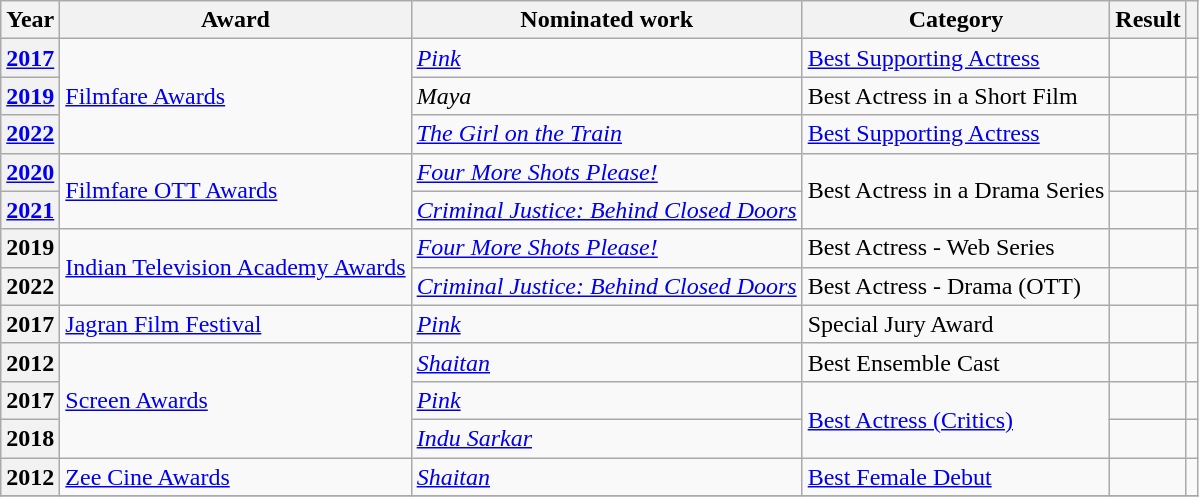<table class="wikitable plainrowheaders sortable">
<tr>
<th>Year</th>
<th>Award</th>
<th>Nominated work</th>
<th>Category</th>
<th>Result</th>
<th></th>
</tr>
<tr>
<th scope="row"><a href='#'>2017</a></th>
<td rowspan=3"><a href='#'>Filmfare Awards</a></td>
<td><em><a href='#'>Pink</a></em></td>
<td><a href='#'>Best Supporting Actress</a></td>
<td></td>
<td></td>
</tr>
<tr>
<th scope="row"><a href='#'>2019</a></th>
<td><em>Maya</em></td>
<td>Best Actress in a Short Film</td>
<td></td>
<td></td>
</tr>
<tr>
<th scope="row"><a href='#'>2022</a></th>
<td><em><a href='#'>The Girl on the Train</a></em></td>
<td><a href='#'>Best Supporting Actress</a></td>
<td></td>
<td></td>
</tr>
<tr>
<th scope="row"><a href='#'>2020</a></th>
<td rowspan="2"><a href='#'>Filmfare OTT Awards</a></td>
<td><em><a href='#'>Four More Shots Please!</a></em></td>
<td rowspan="2">Best Actress in a Drama Series</td>
<td></td>
<td></td>
</tr>
<tr>
<th scope="row"><a href='#'>2021</a></th>
<td><em><a href='#'>Criminal Justice: Behind Closed Doors</a></em></td>
<td></td>
<td></td>
</tr>
<tr>
<th scope="row">2019</th>
<td rowspan="2"><a href='#'>Indian Television Academy Awards</a></td>
<td><em><a href='#'>Four More Shots Please!</a></em></td>
<td>Best Actress - Web Series</td>
<td></td>
<td></td>
</tr>
<tr>
<th scope="row">2022</th>
<td><em><a href='#'>Criminal Justice: Behind Closed Doors</a></em></td>
<td>Best Actress - Drama (OTT)</td>
<td></td>
<td></td>
</tr>
<tr>
<th scope="row">2017</th>
<td><a href='#'>Jagran Film Festival</a></td>
<td><em><a href='#'>Pink</a></em></td>
<td>Special Jury Award</td>
<td></td>
<td></td>
</tr>
<tr>
<th scope="row">2012</th>
<td rowspan="3"><a href='#'>Screen Awards</a></td>
<td><em><a href='#'>Shaitan</a></em></td>
<td>Best Ensemble Cast</td>
<td></td>
<td></td>
</tr>
<tr>
<th scope="row">2017</th>
<td><em><a href='#'>Pink</a></em></td>
<td rowspan="2"><a href='#'>Best Actress (Critics)</a></td>
<td></td>
<td></td>
</tr>
<tr>
<th scope="row">2018</th>
<td><em><a href='#'>Indu Sarkar</a></em></td>
<td></td>
<td></td>
</tr>
<tr>
<th scope="row">2012</th>
<td><a href='#'>Zee Cine Awards</a></td>
<td><em><a href='#'>Shaitan</a></em></td>
<td><a href='#'>Best Female Debut</a></td>
<td></td>
<td></td>
</tr>
<tr>
</tr>
</table>
